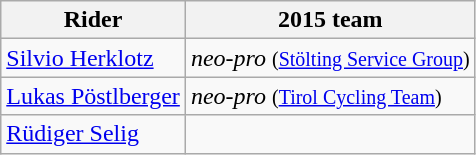<table class="wikitable">
<tr>
<th>Rider</th>
<th>2015 team</th>
</tr>
<tr>
<td><a href='#'>Silvio Herklotz</a></td>
<td><em>neo-pro</em> <small>(<a href='#'>Stölting Service Group</a>)</small></td>
</tr>
<tr>
<td><a href='#'>Lukas Pöstlberger</a></td>
<td><em>neo-pro</em> <small>(<a href='#'>Tirol Cycling Team</a>)</small></td>
</tr>
<tr>
<td><a href='#'>Rüdiger Selig</a></td>
<td></td>
</tr>
</table>
